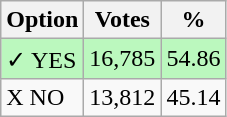<table class="wikitable">
<tr>
<th>Option</th>
<th>Votes</th>
<th>%</th>
</tr>
<tr>
<td style=background:#bbf8be>✓ YES</td>
<td style=background:#bbf8be>16,785</td>
<td style=background:#bbf8be>54.86</td>
</tr>
<tr>
<td>X NO</td>
<td>13,812</td>
<td>45.14</td>
</tr>
</table>
